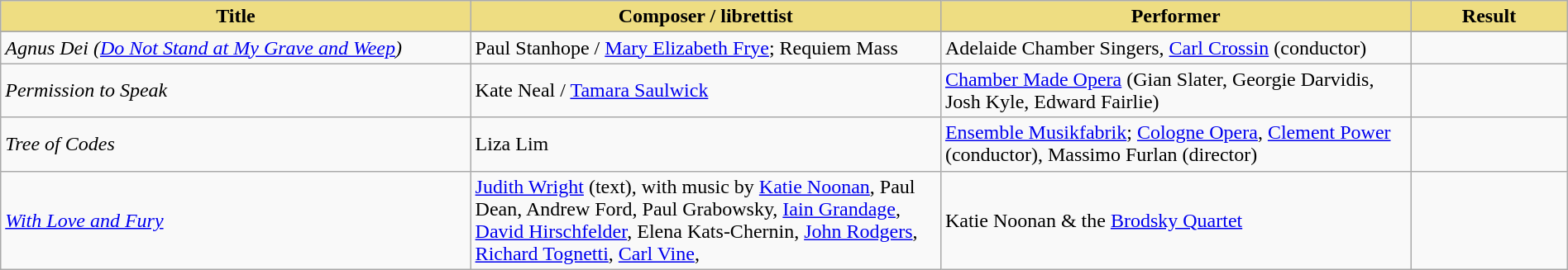<table class="wikitable" width=100%>
<tr>
<th style="width:30%;background:#EEDD82;">Title</th>
<th style="width:30%;background:#EEDD82;">Composer / librettist</th>
<th style="width:30%;background:#EEDD82;">Performer</th>
<th style="width:10%;background:#EEDD82;">Result<br></th>
</tr>
<tr>
</tr>
<tr>
<td><em>Agnus Dei (<a href='#'>Do Not Stand at My Grave and Weep</a>)</em></td>
<td>Paul Stanhope / <a href='#'>Mary Elizabeth Frye</a>; Requiem Mass</td>
<td>Adelaide Chamber Singers, <a href='#'>Carl Crossin</a> (conductor)</td>
<td></td>
</tr>
<tr>
<td><em>Permission to Speak</em></td>
<td>Kate Neal / <a href='#'>Tamara Saulwick</a></td>
<td><a href='#'>Chamber Made Opera</a> (Gian Slater, Georgie Darvidis, Josh Kyle, Edward Fairlie)</td>
<td></td>
</tr>
<tr>
<td><em>Tree of Codes</em></td>
<td>Liza Lim</td>
<td><a href='#'>Ensemble Musikfabrik</a>; <a href='#'>Cologne Opera</a>, <a href='#'>Clement Power</a> (conductor), Massimo Furlan (director)</td>
<td></td>
</tr>
<tr>
<td><em><a href='#'>With Love and Fury</a></em></td>
<td><a href='#'>Judith Wright</a> (text), with music by <a href='#'>Katie Noonan</a>, Paul Dean, Andrew Ford, Paul Grabowsky, <a href='#'>Iain Grandage</a>, <a href='#'>David Hirschfelder</a>, Elena Kats-Chernin, <a href='#'>John Rodgers</a>, <a href='#'>Richard Tognetti</a>, <a href='#'>Carl Vine</a>,</td>
<td>Katie Noonan & the <a href='#'>Brodsky Quartet</a></td>
<td></td>
</tr>
</table>
